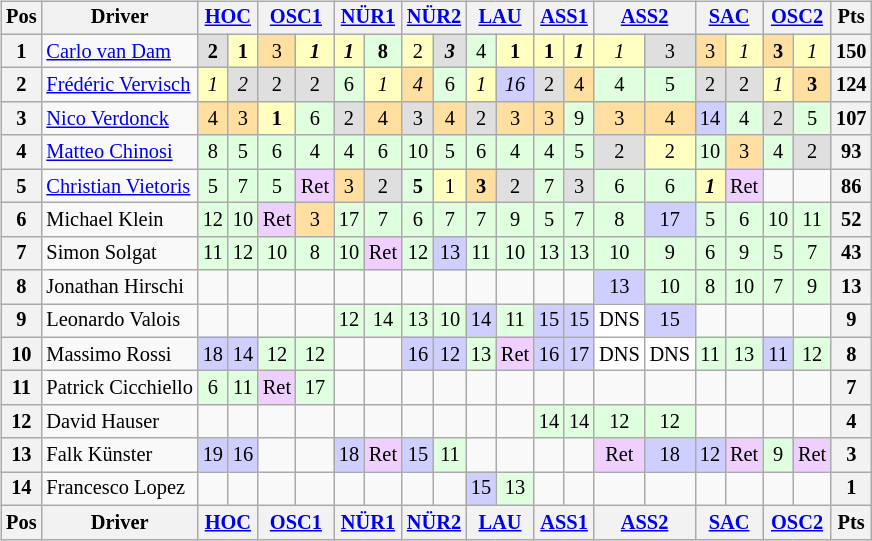<table>
<tr>
<td valign=top><br><table class="wikitable" style="font-size: 85%; text-align:center">
<tr valign="top">
<th valign="middle">Pos</th>
<th valign="middle">Driver</th>
<th colspan=2><a href='#'>HOC</a></th>
<th colspan=2><a href='#'>OSC1</a></th>
<th colspan=2><a href='#'>NÜR1</a></th>
<th colspan=2><a href='#'>NÜR2</a></th>
<th colspan=2><a href='#'>LAU</a></th>
<th colspan=2><a href='#'>ASS1</a></th>
<th colspan=2><a href='#'>ASS2</a></th>
<th colspan=2><a href='#'>SAC</a></th>
<th colspan=2><a href='#'>OSC2</a></th>
<th valign="middle">Pts</th>
</tr>
<tr>
<th>1</th>
<td align=left> <a href='#'>Carlo van Dam</a></td>
<td style="background:#DFDFDF;"><strong>2</strong></td>
<td style="background:#FFFFBF;"><strong>1</strong></td>
<td style="background:#FFDF9F;">3</td>
<td style="background:#FFFFBF;"><strong><em>1</em></strong></td>
<td style="background:#FFFFBF;"><strong><em>1</em></strong></td>
<td style="background:#DFFFDF;"><strong>8</strong></td>
<td style="background:#FFFFBF;">2</td>
<td style="background:#DFDFDF;"><strong><em>3</em></strong></td>
<td style="background:#DFFFDF;">4</td>
<td style="background:#FFFFBF;"><strong>1</strong></td>
<td style="background:#FFFFBF;"><strong>1</strong></td>
<td style="background:#FFFFBF;"><strong><em>1</em></strong></td>
<td style="background:#FFFFBF;"><em>1</em></td>
<td style="background:#DFDFDF;">3</td>
<td style="background:#FFDF9F;">3</td>
<td style="background:#FFFFBF;"><em>1</em></td>
<td style="background:#FFDF9F;"><strong>3</strong></td>
<td style="background:#FFFFBF;"><em>1</em></td>
<th>150</th>
</tr>
<tr>
<th>2</th>
<td align=left> <a href='#'>Frédéric Vervisch</a></td>
<td style="background:#FFFFBF;"><em>1</em></td>
<td style="background:#DFDFDF;"><em>2</em></td>
<td style="background:#DFDFDF;">2</td>
<td style="background:#DFDFDF;">2</td>
<td style="background:#DFFFDF;">6</td>
<td style="background:#FFFFBF;"><em>1</em></td>
<td style="background:#FFDF9F;"><em>4</em></td>
<td style="background:#DFFFDF;">6</td>
<td style="background:#FFFFBF;"><em>1</em></td>
<td style="background:#CFCFFF;"><em>16</em></td>
<td style="background:#DFDFDF;">2</td>
<td style="background:#FFDF9F;">4</td>
<td style="background:#DFFFDF;">4</td>
<td style="background:#DFFFDF;">5</td>
<td style="background:#DFDFDF;">2</td>
<td style="background:#DFDFDF;">2</td>
<td style="background:#FFFFBF;"><em>1</em></td>
<td style="background:#FFDF9F;"><strong>3</strong></td>
<th>124</th>
</tr>
<tr>
<th>3</th>
<td align=left> <a href='#'>Nico Verdonck</a></td>
<td style="background:#FFDF9F;">4</td>
<td style="background:#FFDF9F;">3</td>
<td style="background:#FFFFBF;"><strong>1</strong></td>
<td style="background:#DFFFDF;">6</td>
<td style="background:#DFDFDF;">2</td>
<td style="background:#FFDF9F;">4</td>
<td style="background:#DFDFDF;">3</td>
<td style="background:#FFDF9F;">4</td>
<td style="background:#DFDFDF;">2</td>
<td style="background:#FFDF9F;">3</td>
<td style="background:#FFDF9F;">3</td>
<td style="background:#DFFFDF;">9</td>
<td style="background:#FFDF9F;">3</td>
<td style="background:#FFDF9F;">4</td>
<td style="background:#CFCFFF;">14</td>
<td style="background:#DFFFDF;">4</td>
<td style="background:#DFDFDF;">2</td>
<td style="background:#DFFFDF;">5</td>
<th>107</th>
</tr>
<tr>
<th>4</th>
<td align=left> <a href='#'>Matteo Chinosi</a></td>
<td style="background:#DFFFDF;">8</td>
<td style="background:#DFFFDF;">5</td>
<td style="background:#DFFFDF;">6</td>
<td style="background:#DFFFDF;">4</td>
<td style="background:#DFFFDF;">4</td>
<td style="background:#DFFFDF;">6</td>
<td style="background:#DFFFDF;">10</td>
<td style="background:#DFFFDF;">5</td>
<td style="background:#DFFFDF;">6</td>
<td style="background:#DFFFDF;">4</td>
<td style="background:#DFFFDF;">4</td>
<td style="background:#DFFFDF;">5</td>
<td style="background:#DFDFDF;">2</td>
<td style="background:#FFFFBF;">2</td>
<td style="background:#DFFFDF;">10</td>
<td style="background:#FFDF9F;">3</td>
<td style="background:#DFFFDF;">4</td>
<td style="background:#DFDFDF;">2</td>
<th>93</th>
</tr>
<tr>
<th>5</th>
<td align=left> <a href='#'>Christian Vietoris</a></td>
<td style="background:#DFFFDF;">5</td>
<td style="background:#DFFFDF;">7</td>
<td style="background:#DFFFDF;">5</td>
<td style="background:#EFCFFF;">Ret</td>
<td style="background:#FFDF9F;">3</td>
<td style="background:#DFDFDF;">2</td>
<td style="background:#DFFFDF;"><strong>5</strong></td>
<td style="background:#FFFFBF;">1</td>
<td style="background:#FFDF9F;"><strong>3</strong></td>
<td style="background:#DFDFDF;">2</td>
<td style="background:#DFFFDF;">7</td>
<td style="background:#DFDFDF;">3</td>
<td style="background:#DFFFDF;">6</td>
<td style="background:#DFFFDF;">6</td>
<td style="background:#FFFFBF;"><strong><em>1</em></strong></td>
<td style="background:#EFCFFF;">Ret</td>
<td></td>
<td></td>
<th>86</th>
</tr>
<tr>
<th>6</th>
<td align=left> Michael Klein</td>
<td style="background:#DFFFDF;">12</td>
<td style="background:#DFFFDF;">10</td>
<td style="background:#EFCFFF;">Ret</td>
<td style="background:#FFDF9F;">3</td>
<td style="background:#DFFFDF;">17</td>
<td style="background:#DFFFDF;">7</td>
<td style="background:#DFFFDF;">6</td>
<td style="background:#DFFFDF;">7</td>
<td style="background:#DFFFDF;">7</td>
<td style="background:#DFFFDF;">9</td>
<td style="background:#DFFFDF;">5</td>
<td style="background:#DFFFDF;">7</td>
<td style="background:#DFFFDF;">8</td>
<td style="background:#CFCFFF;">17</td>
<td style="background:#DFFFDF;">5</td>
<td style="background:#DFFFDF;">6</td>
<td style="background:#DFFFDF;">10</td>
<td style="background:#DFFFDF;">11</td>
<th>52</th>
</tr>
<tr>
<th>7</th>
<td align=left> Simon Solgat</td>
<td style="background:#DFFFDF;">11</td>
<td style="background:#DFFFDF;">12</td>
<td style="background:#DFFFDF;">10</td>
<td style="background:#DFFFDF;">8</td>
<td style="background:#DFFFDF;">10</td>
<td style="background:#EFCFFF;">Ret</td>
<td style="background:#DFFFDF;">12</td>
<td style="background:#CFCFFF;">13</td>
<td style="background:#DFFFDF;">11</td>
<td style="background:#DFFFDF;">10</td>
<td style="background:#DFFFDF;">13</td>
<td style="background:#DFFFDF;">13</td>
<td style="background:#DFFFDF;">10</td>
<td style="background:#DFFFDF;">9</td>
<td style="background:#DFFFDF;">6</td>
<td style="background:#DFFFDF;">9</td>
<td style="background:#DFFFDF;">5</td>
<td style="background:#DFFFDF;">7</td>
<th>43</th>
</tr>
<tr>
<th>8</th>
<td align=left> Jonathan Hirschi</td>
<td></td>
<td></td>
<td></td>
<td></td>
<td></td>
<td></td>
<td></td>
<td></td>
<td></td>
<td></td>
<td></td>
<td></td>
<td style="background:#CFCFFF;">13</td>
<td style="background:#DFFFDF;">10</td>
<td style="background:#DFFFDF;">8</td>
<td style="background:#DFFFDF;">10</td>
<td style="background:#DFFFDF;">7</td>
<td style="background:#DFFFDF;">9</td>
<th>13</th>
</tr>
<tr>
<th>9</th>
<td align=left> Leonardo Valois</td>
<td></td>
<td></td>
<td></td>
<td></td>
<td style="background:#DFFFDF;">12</td>
<td style="background:#DFFFDF;">14</td>
<td style="background:#DFFFDF;">13</td>
<td style="background:#DFFFDF;">10</td>
<td style="background:#CFCFFF;">14</td>
<td style="background:#DFFFDF;">11</td>
<td style="background:#CFCFFF;">15</td>
<td style="background:#CFCFFF;">15</td>
<td style="background:#FFFFFF;">DNS</td>
<td style="background:#CFCFFF;">15</td>
<td></td>
<td></td>
<td></td>
<td></td>
<th>9</th>
</tr>
<tr>
<th>10</th>
<td align=left> Massimo Rossi</td>
<td style="background:#CFCFFF;">18</td>
<td style="background:#CFCFFF;">14</td>
<td style="background:#DFFFDF;">12</td>
<td style="background:#DFFFDF;">12</td>
<td></td>
<td></td>
<td style="background:#CFCFFF;">16</td>
<td style="background:#CFCFFF;">12</td>
<td style="background:#DFFFDF;">13</td>
<td style="background:#EFCFFF;">Ret</td>
<td style="background:#CFCFFF;">16</td>
<td style="background:#CFCFFF;">17</td>
<td style="background:#FFFFFF;">DNS</td>
<td style="background:#FFFFFF;">DNS</td>
<td style="background:#DFFFDF;">11</td>
<td style="background:#DFFFDF;">13</td>
<td style="background:#CFCFFF;">11</td>
<td style="background:#DFFFDF;">12</td>
<th>8</th>
</tr>
<tr>
<th>11</th>
<td align=left> Patrick Cicchiello</td>
<td style="background:#DFFFDF;">6</td>
<td style="background:#DFFFDF;">11</td>
<td style="background:#EFCFFF;">Ret</td>
<td style="background:#DFFFDF;">17</td>
<td></td>
<td></td>
<td></td>
<td></td>
<td></td>
<td></td>
<td></td>
<td></td>
<td></td>
<td></td>
<td></td>
<td></td>
<td></td>
<td></td>
<th>7</th>
</tr>
<tr>
<th>12</th>
<td align=left> David Hauser</td>
<td></td>
<td></td>
<td></td>
<td></td>
<td></td>
<td></td>
<td></td>
<td></td>
<td></td>
<td></td>
<td style="background:#DFFFDF;">14</td>
<td style="background:#DFFFDF;">14</td>
<td style="background:#DFFFDF;">12</td>
<td style="background:#DFFFDF;">12</td>
<td></td>
<td></td>
<td></td>
<td></td>
<th>4</th>
</tr>
<tr>
<th>13</th>
<td align=left> Falk Künster</td>
<td style="background:#CFCFFF;">19</td>
<td style="background:#CFCFFF;">16</td>
<td></td>
<td></td>
<td style="background:#CFCFFF;">18</td>
<td style="background:#EFCFFF;">Ret</td>
<td style="background:#CFCFFF;">15</td>
<td style="background:#DFFFDF;">11</td>
<td></td>
<td></td>
<td></td>
<td></td>
<td style="background:#EFCFFF;">Ret</td>
<td style="background:#CFCFFF;">18</td>
<td style="background:#CFCFFF;">12</td>
<td style="background:#EFCFFF;">Ret</td>
<td style="background:#DFFFDF;">9</td>
<td style="background:#EFCFFF;">Ret</td>
<th>3</th>
</tr>
<tr>
<th>14</th>
<td align=left nowrap> Francesco Lopez</td>
<td></td>
<td></td>
<td></td>
<td></td>
<td></td>
<td></td>
<td></td>
<td></td>
<td style="background:#CFCFFF;">15</td>
<td style="background:#DFFFDF;">13</td>
<td></td>
<td></td>
<td></td>
<td></td>
<td></td>
<td></td>
<td></td>
<td></td>
<th>1</th>
</tr>
<tr valign="top">
<th valign="middle">Pos</th>
<th valign="middle">Driver</th>
<th colspan=2><a href='#'>HOC</a></th>
<th colspan=2><a href='#'>OSC1</a></th>
<th colspan=2><a href='#'>NÜR1</a></th>
<th colspan=2><a href='#'>NÜR2</a></th>
<th colspan=2><a href='#'>LAU</a></th>
<th colspan=2><a href='#'>ASS1</a></th>
<th colspan=2><a href='#'>ASS2</a></th>
<th colspan=2><a href='#'>SAC</a></th>
<th colspan=2><a href='#'>OSC2</a></th>
<th valign="middle">Pts</th>
</tr>
</table>
</td>
<td valign="top"><br></td>
</tr>
</table>
